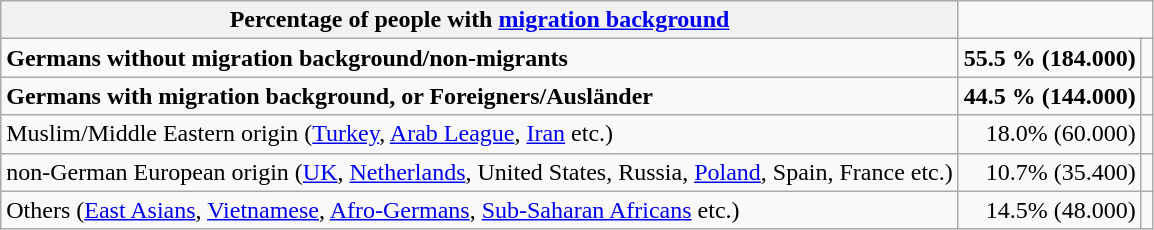<table class="wikitable">
<tr class="hintergrundfarbe6">
<th>Percentage of  people with <a href='#'>migration background</a></th>
</tr>
<tr>
<td class="hintergrundfarbe5"><strong>Germans without migration background/non-migrants</strong></td>
<td class="hintergrundfarbe5" style="text-align:right;"><strong>55.5 % (184.000)</strong></td>
<td></td>
</tr>
<tr>
<td class="hintergrundfarbe5"><strong>Germans with migration background, or Foreigners/Ausländer</strong></td>
<td class="hintergrundfarbe5" style="text-align:right;"><strong>44.5 % (144.000)</strong></td>
<td></td>
</tr>
<tr>
<td>Muslim/Middle Eastern origin (<a href='#'>Turkey</a>, <a href='#'>Arab League</a>, <a href='#'>Iran</a> etc.)</td>
<td style="text-align:right;">18.0% (60.000)</td>
<td></td>
</tr>
<tr>
<td>non-German European origin (<a href='#'>UK</a>, <a href='#'>Netherlands</a>, United States, Russia, <a href='#'>Poland</a>, Spain, France etc.)</td>
<td style="text-align:right;">10.7% (35.400)</td>
<td></td>
</tr>
<tr>
<td>Others (<a href='#'>East Asians</a>, <a href='#'>Vietnamese</a>, <a href='#'>Afro-Germans</a>, <a href='#'>Sub-Saharan Africans</a> etc.)</td>
<td style="text-align:right;">14.5% (48.000)</td>
<td></td>
</tr>
</table>
